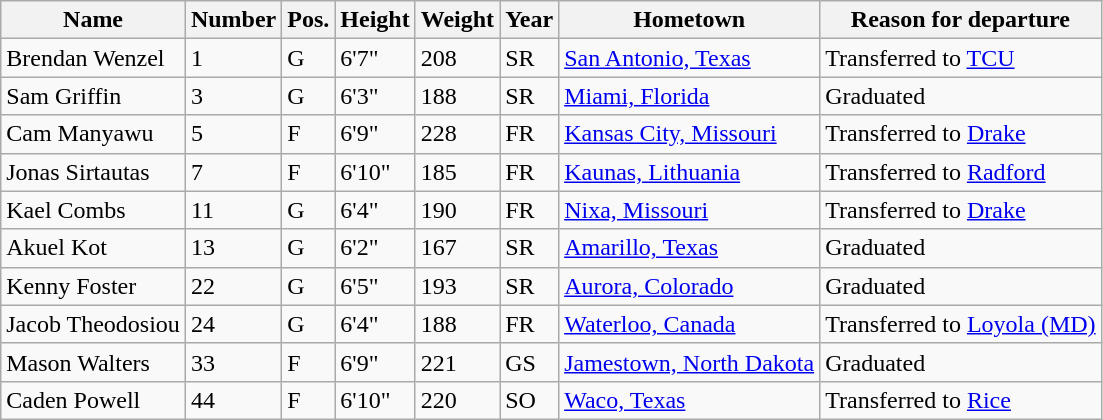<table class="wikitable sortable" border="1">
<tr>
<th>Name</th>
<th>Number</th>
<th>Pos.</th>
<th>Height</th>
<th>Weight</th>
<th>Year</th>
<th>Hometown</th>
<th class="unsortable">Reason for departure</th>
</tr>
<tr>
<td>Brendan Wenzel</td>
<td>1</td>
<td>G</td>
<td>6'7"</td>
<td>208</td>
<td>SR</td>
<td><a href='#'>San Antonio, Texas</a></td>
<td>Transferred to <a href='#'>TCU</a></td>
</tr>
<tr>
<td>Sam Griffin</td>
<td>3</td>
<td>G</td>
<td>6'3"</td>
<td>188</td>
<td>SR</td>
<td><a href='#'>Miami, Florida</a></td>
<td>Graduated</td>
</tr>
<tr>
<td>Cam Manyawu</td>
<td>5</td>
<td>F</td>
<td>6'9"</td>
<td>228</td>
<td>FR</td>
<td><a href='#'>Kansas City, Missouri</a></td>
<td>Transferred to <a href='#'>Drake</a></td>
</tr>
<tr>
<td>Jonas Sirtautas</td>
<td>7</td>
<td>F</td>
<td>6'10"</td>
<td>185</td>
<td>FR</td>
<td><a href='#'>Kaunas, Lithuania</a></td>
<td>Transferred to <a href='#'>Radford</a></td>
</tr>
<tr>
<td>Kael Combs</td>
<td>11</td>
<td>G</td>
<td>6'4"</td>
<td>190</td>
<td>FR</td>
<td><a href='#'>Nixa, Missouri</a></td>
<td>Transferred to <a href='#'>Drake</a></td>
</tr>
<tr>
<td>Akuel Kot</td>
<td>13</td>
<td>G</td>
<td>6'2"</td>
<td>167</td>
<td>SR</td>
<td><a href='#'>Amarillo, Texas</a></td>
<td>Graduated</td>
</tr>
<tr>
<td>Kenny Foster</td>
<td>22</td>
<td>G</td>
<td>6'5"</td>
<td>193</td>
<td>SR</td>
<td><a href='#'>Aurora, Colorado</a></td>
<td>Graduated</td>
</tr>
<tr>
<td>Jacob Theodosiou</td>
<td>24</td>
<td>G</td>
<td>6'4"</td>
<td>188</td>
<td>FR</td>
<td><a href='#'>Waterloo, Canada</a></td>
<td>Transferred to <a href='#'>Loyola (MD)</a></td>
</tr>
<tr>
<td>Mason Walters</td>
<td>33</td>
<td>F</td>
<td>6'9"</td>
<td>221</td>
<td>GS</td>
<td><a href='#'>Jamestown, North Dakota</a></td>
<td>Graduated</td>
</tr>
<tr>
<td>Caden Powell</td>
<td>44</td>
<td>F</td>
<td>6'10"</td>
<td>220</td>
<td>SO</td>
<td><a href='#'>Waco, Texas</a></td>
<td>Transferred to <a href='#'>Rice</a></td>
</tr>
</table>
